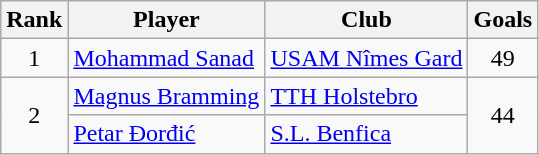<table class="wikitable sortable" style="text-align:center">
<tr>
<th>Rank</th>
<th>Player</th>
<th>Club</th>
<th>Goals</th>
</tr>
<tr>
<td>1</td>
<td align="left"> <a href='#'>Mohammad Sanad</a></td>
<td align="left"> <a href='#'>USAM Nîmes Gard</a></td>
<td>49</td>
</tr>
<tr>
<td rowspan=2>2</td>
<td align="left"> <a href='#'>Magnus Bramming</a></td>
<td align="left"> <a href='#'>TTH Holstebro</a></td>
<td rowspan=2>44</td>
</tr>
<tr>
<td align="left"> <a href='#'>Petar Đorđić</a></td>
<td align="left"> <a href='#'>S.L. Benfica</a></td>
</tr>
</table>
